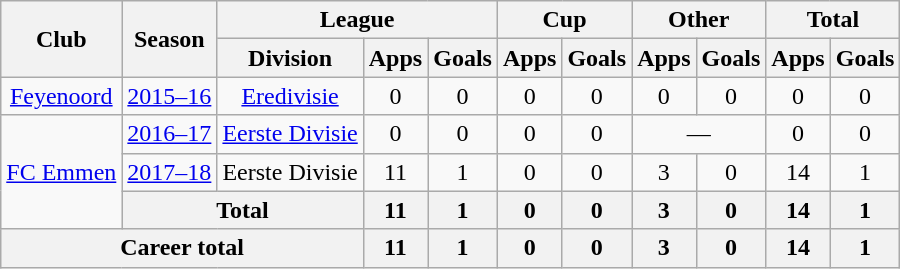<table class="wikitable" style="text-align: center;">
<tr>
<th rowspan="2">Club</th>
<th rowspan="2">Season</th>
<th colspan="3">League</th>
<th colspan="2">Cup</th>
<th colspan="2">Other</th>
<th colspan="2">Total</th>
</tr>
<tr>
<th>Division</th>
<th>Apps</th>
<th>Goals</th>
<th>Apps</th>
<th>Goals</th>
<th>Apps</th>
<th>Goals</th>
<th>Apps</th>
<th>Goals</th>
</tr>
<tr>
<td rowspan="1"><a href='#'>Feyenoord</a></td>
<td><a href='#'>2015–16</a></td>
<td><a href='#'>Eredivisie</a></td>
<td>0</td>
<td>0</td>
<td>0</td>
<td>0</td>
<td>0</td>
<td>0</td>
<td>0</td>
<td>0</td>
</tr>
<tr>
<td rowspan="3"><a href='#'>FC Emmen</a></td>
<td><a href='#'>2016–17</a></td>
<td><a href='#'>Eerste Divisie</a></td>
<td>0</td>
<td>0</td>
<td>0</td>
<td>0</td>
<td colspan="2">—</td>
<td>0</td>
<td>0</td>
</tr>
<tr>
<td><a href='#'>2017–18</a></td>
<td>Eerste Divisie</td>
<td>11</td>
<td>1</td>
<td>0</td>
<td>0</td>
<td>3</td>
<td>0</td>
<td>14</td>
<td>1</td>
</tr>
<tr>
<th colspan="2">Total</th>
<th>11</th>
<th>1</th>
<th>0</th>
<th>0</th>
<th>3</th>
<th>0</th>
<th>14</th>
<th>1</th>
</tr>
<tr>
<th colspan="3">Career total</th>
<th>11</th>
<th>1</th>
<th>0</th>
<th>0</th>
<th>3</th>
<th>0</th>
<th>14</th>
<th>1</th>
</tr>
</table>
